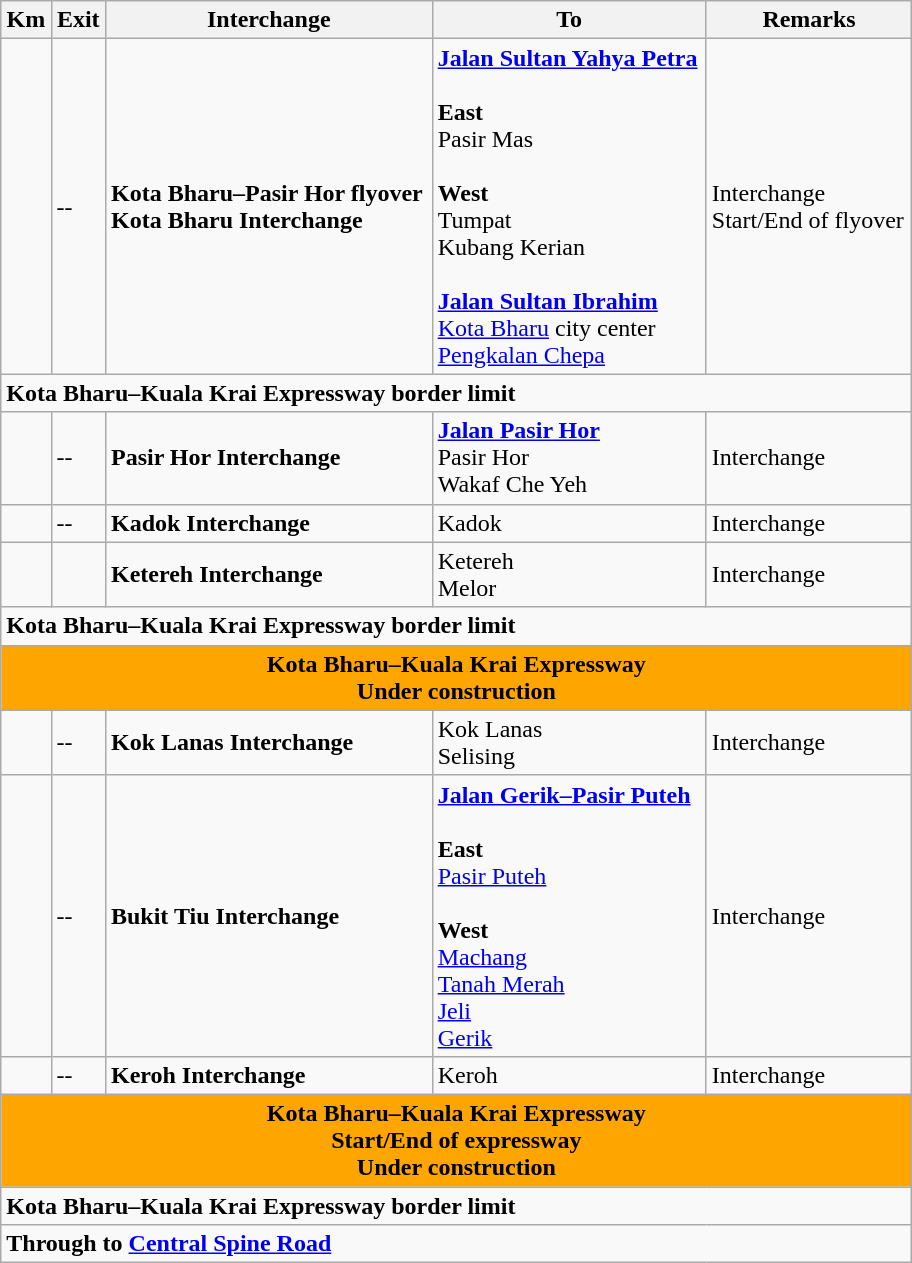<table class="wikitable">
<tr>
<th>Km</th>
<th>Exit</th>
<th>Interchange</th>
<th>To</th>
<th>Remarks</th>
</tr>
<tr>
<td></td>
<td>--</td>
<td><strong>Kota Bharu–Pasir Hor flyover</strong><br><strong>Kota Bharu Interchange</strong></td>
<td>  <strong><a href='#'>Jalan Sultan Yahya Petra</a></strong><br><br><strong>East</strong><br>Pasir Mas<br><br><strong>West</strong><br>Tumpat<br>Kubang Kerian<br><br> <strong><a href='#'>Jalan Sultan Ibrahim</a></strong><br><a href='#'>Kota Bharu</a> city center<br><a href='#'>Pengkalan Chepa</a></td>
<td>Interchange<br>Start/End of flyover</td>
</tr>
<tr>
<td style="width:600px" colspan="5" style="text-align:center; background:blue;"><strong><span> Kota Bharu–Kuala Krai Expressway border limit</span></strong></td>
</tr>
<tr>
<td></td>
<td>--</td>
<td><strong>Pasir Hor Interchange</strong></td>
<td> <strong><a href='#'>Jalan Pasir Hor</a></strong><br>Pasir Hor<br>Wakaf Che Yeh</td>
<td>Interchange</td>
</tr>
<tr>
<td></td>
<td>--</td>
<td><strong>Kadok Interchange</strong></td>
<td> Kadok</td>
<td>Interchange</td>
</tr>
<tr>
<td></td>
<td></td>
<td><strong>Ketereh Interchange</strong></td>
<td> Ketereh<br>Melor</td>
<td>Interchange</td>
</tr>
<tr>
<td style="width:600px" colspan="5" style="text-align:center; background:blue;"><strong><span> Kota Bharu–Kuala Krai Expressway border limit</span></strong></td>
</tr>
<tr>
<td colspan="5" style="text-align:center; background:orange; color:black"><strong> Kota Bharu–Kuala Krai Expressway<br>Under construction</strong></td>
</tr>
<tr>
<td></td>
<td>--</td>
<td><strong>Kok Lanas Interchange</strong></td>
<td> Kok Lanas<br>Selising</td>
<td>Interchange</td>
</tr>
<tr>
<td></td>
<td>--</td>
<td><strong>Bukit Tiu Interchange</strong></td>
<td> <strong><a href='#'>Jalan Gerik–Pasir Puteh</a></strong><br><br><strong>East</strong><br><a href='#'>Pasir Puteh</a><br><br><strong>West</strong><br><a href='#'>Machang</a><br><a href='#'>Tanah Merah</a><br><a href='#'>Jeli</a><br><a href='#'>Gerik</a></td>
<td>Interchange</td>
</tr>
<tr>
<td></td>
<td>--</td>
<td><strong>Keroh Interchange</strong></td>
<td> Keroh</td>
<td>Interchange</td>
</tr>
<tr>
<td colspan="5" style="text-align:center; background:orange; color:black"><strong> Kota Bharu–Kuala Krai Expressway<br>Start/End of expressway<br>Under construction</strong></td>
</tr>
<tr>
<td style="width:600px" colspan="5" style="text-align:center; background:blue;"><span><strong> Kota Bharu–Kuala Krai Expressway border limit</strong></span></td>
</tr>
<tr>
<td style="width:600px" colspan="5" style="text-align:center; background: #ddffdd;"><span><strong>Through to  <a href='#'>Central Spine Road</a></strong></span></td>
</tr>
</table>
